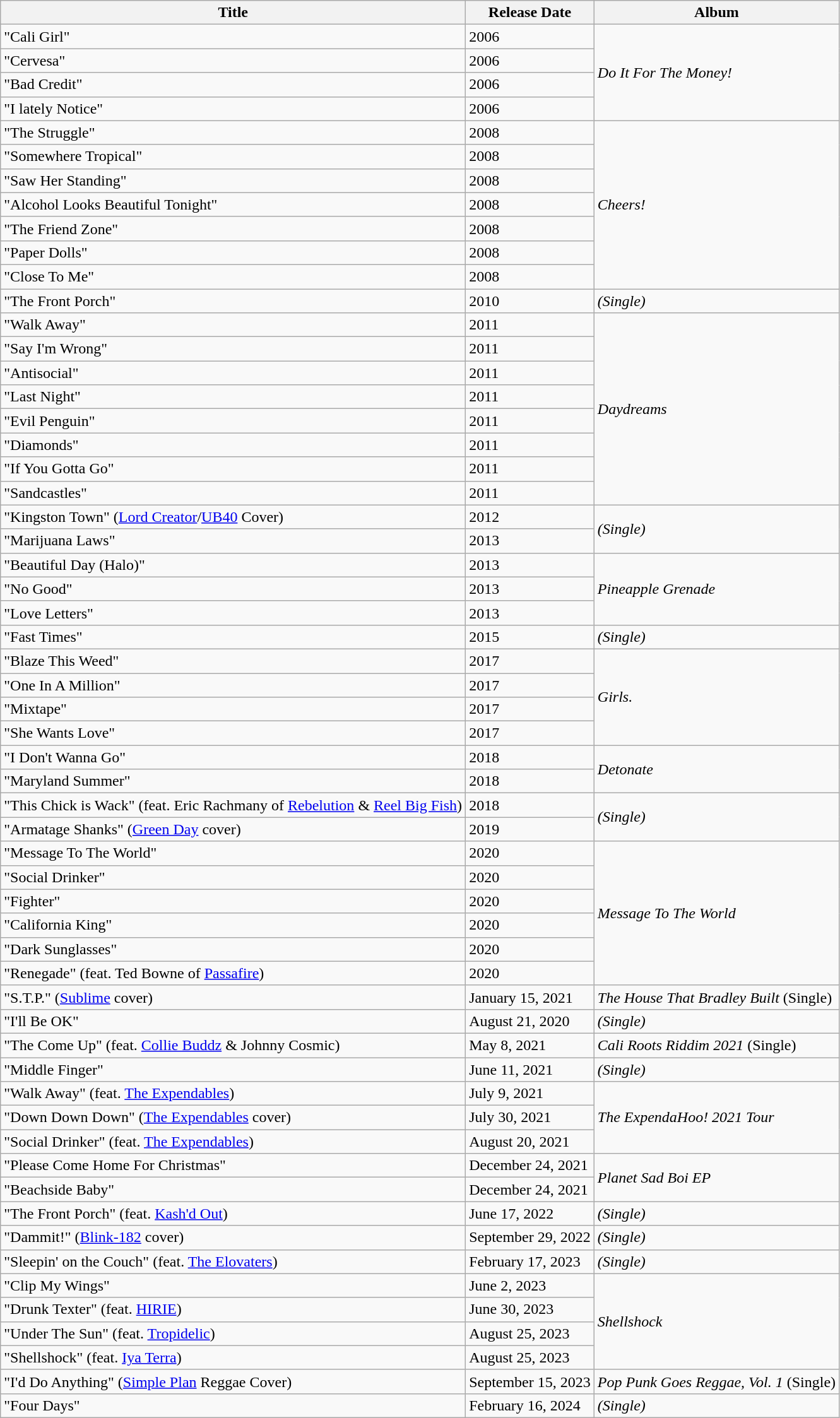<table class="wikitable">
<tr>
<th>Title</th>
<th>Release Date</th>
<th>Album</th>
</tr>
<tr>
<td>"Cali Girl"</td>
<td>2006</td>
<td rowspan="4"><em>Do It For The Money!</em></td>
</tr>
<tr>
<td>"Cervesa"</td>
<td>2006</td>
</tr>
<tr>
<td>"Bad Credit"</td>
<td>2006</td>
</tr>
<tr>
<td>"I lately Notice"</td>
<td>2006</td>
</tr>
<tr>
<td>"The Struggle"</td>
<td>2008</td>
<td rowspan="7"><em>Cheers!</em></td>
</tr>
<tr>
<td>"Somewhere Tropical"</td>
<td>2008</td>
</tr>
<tr>
<td>"Saw Her Standing"</td>
<td>2008</td>
</tr>
<tr>
<td>"Alcohol Looks Beautiful Tonight"</td>
<td>2008</td>
</tr>
<tr>
<td>"The Friend Zone"</td>
<td>2008</td>
</tr>
<tr>
<td>"Paper Dolls"</td>
<td>2008</td>
</tr>
<tr>
<td>"Close To Me"</td>
<td>2008</td>
</tr>
<tr>
<td>"The Front Porch"</td>
<td>2010</td>
<td><em>(Single)</em></td>
</tr>
<tr>
<td>"Walk Away"</td>
<td>2011</td>
<td rowspan="8"><em>Daydreams</em></td>
</tr>
<tr>
<td>"Say I'm Wrong"</td>
<td>2011</td>
</tr>
<tr>
<td>"Antisocial"</td>
<td>2011</td>
</tr>
<tr>
<td>"Last Night"</td>
<td>2011</td>
</tr>
<tr>
<td>"Evil Penguin"</td>
<td>2011</td>
</tr>
<tr>
<td>"Diamonds"</td>
<td>2011</td>
</tr>
<tr>
<td>"If You Gotta Go"</td>
<td>2011</td>
</tr>
<tr>
<td>"Sandcastles"</td>
<td>2011</td>
</tr>
<tr>
<td>"Kingston Town" (<a href='#'>Lord Creator</a>/<a href='#'>UB40</a> Cover)</td>
<td>2012</td>
<td rowspan="2"><em>(Single)</em></td>
</tr>
<tr>
<td>"Marijuana Laws"</td>
<td>2013</td>
</tr>
<tr>
<td>"Beautiful Day (Halo)"</td>
<td>2013</td>
<td rowspan="3"><em>Pineapple  Grenade</em></td>
</tr>
<tr>
<td>"No Good"</td>
<td>2013</td>
</tr>
<tr>
<td>"Love Letters"</td>
<td>2013</td>
</tr>
<tr>
<td>"Fast Times"</td>
<td>2015</td>
<td><em>(Single)</em></td>
</tr>
<tr>
<td>"Blaze This Weed"</td>
<td>2017</td>
<td rowspan="4"><em>Girls.</em></td>
</tr>
<tr>
<td>"One In A Million"</td>
<td>2017</td>
</tr>
<tr>
<td>"Mixtape"</td>
<td>2017</td>
</tr>
<tr>
<td>"She Wants Love"</td>
<td>2017</td>
</tr>
<tr>
<td>"I Don't Wanna Go"</td>
<td>2018</td>
<td rowspan="2"><em>Detonate</em></td>
</tr>
<tr>
<td>"Maryland Summer"</td>
<td>2018</td>
</tr>
<tr>
<td>"This Chick is Wack" (feat. Eric Rachmany of <a href='#'>Rebelution</a> & <a href='#'>Reel Big Fish</a>)</td>
<td>2018</td>
<td rowspan="2"><em>(Single)</em></td>
</tr>
<tr>
<td>"Armatage Shanks" (<a href='#'>Green Day</a> cover)</td>
<td>2019</td>
</tr>
<tr>
<td>"Message To The World"</td>
<td>2020</td>
<td rowspan="6"><em>Message To The World</em></td>
</tr>
<tr>
<td>"Social Drinker"</td>
<td>2020</td>
</tr>
<tr>
<td>"Fighter"</td>
<td>2020</td>
</tr>
<tr>
<td>"California King"</td>
<td>2020</td>
</tr>
<tr>
<td>"Dark Sunglasses"</td>
<td>2020</td>
</tr>
<tr>
<td>"Renegade" (feat. Ted Bowne of <a href='#'>Passafire</a>)</td>
<td>2020</td>
</tr>
<tr>
<td>"S.T.P." (<a href='#'>Sublime</a> cover)</td>
<td>January 15, 2021</td>
<td><em>The House That Bradley Built</em> (Single)</td>
</tr>
<tr>
<td>"I'll Be OK"</td>
<td>August 21, 2020</td>
<td><em>(Single)</em></td>
</tr>
<tr>
<td>"The Come Up" (feat. <a href='#'>Collie Buddz</a> & Johnny Cosmic)</td>
<td>May 8, 2021</td>
<td><em>Cali Roots Riddim 2021</em> (Single)</td>
</tr>
<tr>
<td>"Middle Finger"</td>
<td>June 11, 2021</td>
<td><em>(Single)</em></td>
</tr>
<tr>
<td>"Walk Away" (feat. <a href='#'>The Expendables</a>)</td>
<td>July 9, 2021</td>
<td rowspan="3"><em>The ExpendaHoo! 2021 Tour</em></td>
</tr>
<tr>
<td>"Down Down Down" (<a href='#'>The Expendables</a> cover)</td>
<td>July 30, 2021</td>
</tr>
<tr>
<td>"Social Drinker" (feat. <a href='#'>The Expendables</a>)</td>
<td>August 20, 2021</td>
</tr>
<tr>
<td>"Please Come Home For Christmas"</td>
<td>December 24, 2021</td>
<td rowspan="2"><em>Planet Sad Boi EP</em></td>
</tr>
<tr>
<td>"Beachside Baby"</td>
<td>December 24, 2021</td>
</tr>
<tr>
<td>"The Front Porch" (feat. <a href='#'>Kash'd Out</a>)</td>
<td>June 17, 2022</td>
<td><em>(Single)</em></td>
</tr>
<tr>
<td>"Dammit!" (<a href='#'>Blink-182</a> cover)</td>
<td>September 29, 2022</td>
<td><em>(Single)</em></td>
</tr>
<tr>
<td>"Sleepin' on the Couch" (feat. <a href='#'>The Elovaters</a>)</td>
<td>February 17, 2023</td>
<td><em>(Single)</em></td>
</tr>
<tr>
<td>"Clip My Wings"</td>
<td>June 2, 2023</td>
<td rowspan=4><em>Shellshock</em></td>
</tr>
<tr>
<td>"Drunk Texter" (feat. <a href='#'>HIRIE</a>)</td>
<td>June 30, 2023</td>
</tr>
<tr>
<td>"Under The Sun" (feat. <a href='#'>Tropidelic</a>)</td>
<td>August 25, 2023</td>
</tr>
<tr>
<td>"Shellshock" (feat. <a href='#'>Iya Terra</a>)</td>
<td>August 25, 2023</td>
</tr>
<tr>
<td>"I'd Do Anything" (<a href='#'>Simple Plan</a> Reggae Cover)</td>
<td>September 15, 2023</td>
<td><em>Pop Punk Goes Reggae, Vol. 1</em> (Single)</td>
</tr>
<tr>
<td>"Four Days"</td>
<td>February 16, 2024</td>
<td><em>(Single)</em></td>
</tr>
</table>
